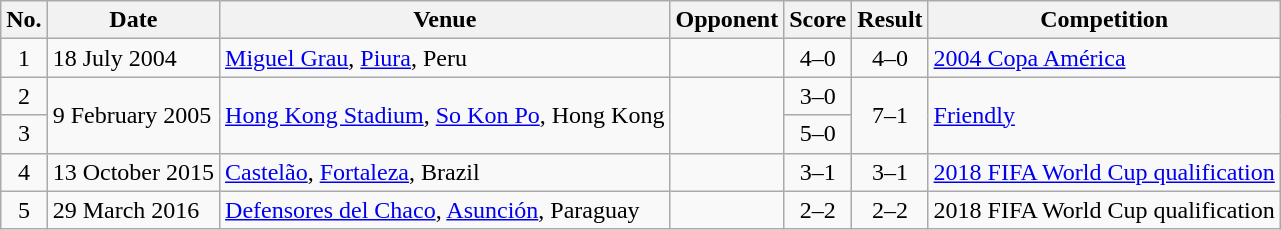<table class="wikitable sortable">
<tr>
<th scope="col">No.</th>
<th scope="col">Date</th>
<th scope="col">Venue</th>
<th scope="col">Opponent</th>
<th scope="col">Score</th>
<th scope="col">Result</th>
<th scope="col">Competition</th>
</tr>
<tr>
<td style="text-align:center">1</td>
<td>18 July 2004</td>
<td><a href='#'>Miguel Grau</a>, <a href='#'>Piura</a>, Peru</td>
<td></td>
<td style="text-align:center">4–0</td>
<td style="text-align:center">4–0</td>
<td><a href='#'>2004 Copa América</a></td>
</tr>
<tr>
<td style="text-align:center">2</td>
<td rowspan="2">9 February 2005</td>
<td rowspan="2"><a href='#'>Hong Kong Stadium</a>, <a href='#'>So Kon Po</a>, Hong Kong</td>
<td rowspan="2"></td>
<td style="text-align:center">3–0</td>
<td rowspan="2" style="text-align:center">7–1</td>
<td rowspan="2"><a href='#'>Friendly</a></td>
</tr>
<tr>
<td style="text-align:center">3</td>
<td style="text-align:center">5–0</td>
</tr>
<tr>
<td style="text-align:center">4</td>
<td>13 October 2015</td>
<td><a href='#'>Castelão</a>, <a href='#'>Fortaleza</a>, Brazil</td>
<td></td>
<td style="text-align:center">3–1</td>
<td style="text-align:center">3–1</td>
<td><a href='#'>2018 FIFA World Cup qualification</a></td>
</tr>
<tr>
<td style="text-align:center">5</td>
<td>29 March 2016</td>
<td><a href='#'>Defensores del Chaco</a>, <a href='#'>Asunción</a>, Paraguay</td>
<td></td>
<td style="text-align:center">2–2</td>
<td style="text-align:center">2–2</td>
<td>2018 FIFA World Cup qualification</td>
</tr>
</table>
